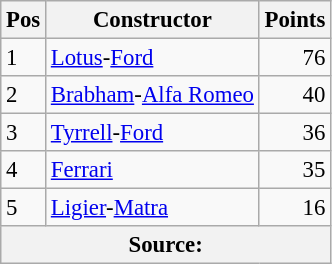<table class="wikitable" style="font-size: 95%;">
<tr>
<th>Pos</th>
<th>Constructor</th>
<th>Points</th>
</tr>
<tr>
<td>1</td>
<td> <a href='#'>Lotus</a>-<a href='#'>Ford</a></td>
<td align="right">76</td>
</tr>
<tr>
<td>2</td>
<td> <a href='#'>Brabham</a>-<a href='#'>Alfa Romeo</a></td>
<td align="right">40</td>
</tr>
<tr>
<td>3</td>
<td> <a href='#'>Tyrrell</a>-<a href='#'>Ford</a></td>
<td align="right">36</td>
</tr>
<tr>
<td>4</td>
<td> <a href='#'>Ferrari</a></td>
<td align="right">35</td>
</tr>
<tr>
<td>5</td>
<td> <a href='#'>Ligier</a>-<a href='#'>Matra</a></td>
<td align="right">16</td>
</tr>
<tr>
<th colspan=4>Source: </th>
</tr>
</table>
